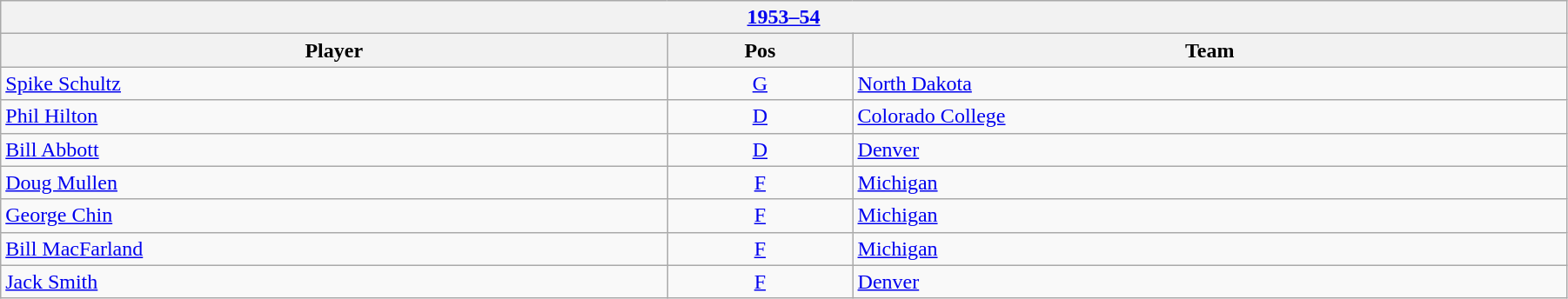<table class="wikitable" width=95%>
<tr>
<th colspan=3><a href='#'>1953–54</a></th>
</tr>
<tr>
<th>Player</th>
<th>Pos</th>
<th>Team</th>
</tr>
<tr>
<td><a href='#'>Spike Schultz</a></td>
<td align=center><a href='#'>G</a></td>
<td><a href='#'>North Dakota</a></td>
</tr>
<tr>
<td><a href='#'>Phil Hilton</a></td>
<td align=center><a href='#'>D</a></td>
<td><a href='#'>Colorado College</a></td>
</tr>
<tr>
<td><a href='#'>Bill Abbott</a></td>
<td align=center><a href='#'>D</a></td>
<td><a href='#'>Denver</a></td>
</tr>
<tr>
<td><a href='#'>Doug Mullen</a></td>
<td align=center><a href='#'>F</a></td>
<td><a href='#'>Michigan</a></td>
</tr>
<tr>
<td><a href='#'>George Chin</a></td>
<td align=center><a href='#'>F</a></td>
<td><a href='#'>Michigan</a></td>
</tr>
<tr>
<td><a href='#'>Bill MacFarland</a></td>
<td align=center><a href='#'>F</a></td>
<td><a href='#'>Michigan</a></td>
</tr>
<tr>
<td><a href='#'>Jack Smith</a></td>
<td align=center><a href='#'>F</a></td>
<td><a href='#'>Denver</a></td>
</tr>
</table>
